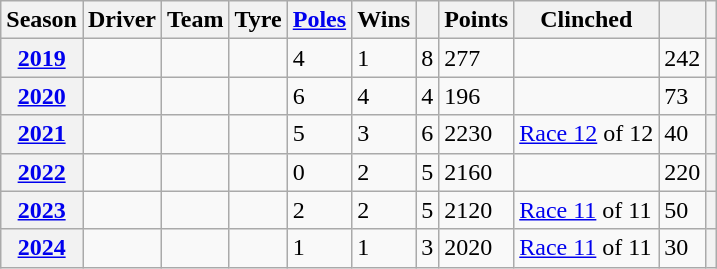<table class="wikitable">
<tr>
<th>Season</th>
<th>Driver</th>
<th>Team</th>
<th>Tyre</th>
<th><a href='#'>Poles</a></th>
<th>Wins</th>
<th></th>
<th>Points</th>
<th>Clinched</th>
<th></th>
<th></th>
</tr>
<tr>
<th><a href='#'>2019</a></th>
<td></td>
<td></td>
<td></td>
<td>4</td>
<td>1</td>
<td>8</td>
<td>277</td>
<td></td>
<td>242</td>
<th></th>
</tr>
<tr>
<th><a href='#'>2020</a></th>
<td></td>
<td></td>
<td></td>
<td>6</td>
<td>4</td>
<td>4</td>
<td>196</td>
<td></td>
<td>73</td>
<th></th>
</tr>
<tr>
<th><a href='#'>2021</a></th>
<td></td>
<td></td>
<td></td>
<td>5</td>
<td>3</td>
<td>6</td>
<td>2230</td>
<td><a href='#'>Race 12</a> of 12</td>
<td>40</td>
<th></th>
</tr>
<tr>
<th><a href='#'>2022</a></th>
<td></td>
<td></td>
<td></td>
<td>0</td>
<td>2</td>
<td>5</td>
<td>2160</td>
<td></td>
<td>220</td>
<th></th>
</tr>
<tr>
<th><a href='#'>2023</a></th>
<td></td>
<td></td>
<td></td>
<td>2</td>
<td>2</td>
<td>5</td>
<td>2120</td>
<td><a href='#'>Race 11</a> of 11</td>
<td>50</td>
<th></th>
</tr>
<tr>
<th><a href='#'>2024</a></th>
<td></td>
<td></td>
<td></td>
<td>1</td>
<td>1</td>
<td>3</td>
<td>2020</td>
<td><a href='#'>Race 11</a> of 11</td>
<td>30</td>
<th></th>
</tr>
</table>
